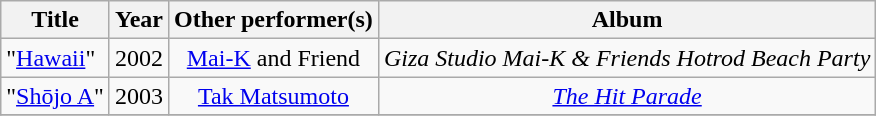<table class="wikitable plainrowheaders" style="text-align:center;">
<tr>
<th scope="col">Title</th>
<th scope="col">Year</th>
<th scope="col">Other performer(s)</th>
<th scope="col">Album</th>
</tr>
<tr>
<td align="left">"<a href='#'>Hawaii</a>"</td>
<td>2002</td>
<td><a href='#'>Mai-K</a> and Friend</td>
<td><em>Giza Studio Mai-K & Friends Hotrod Beach Party</em></td>
</tr>
<tr>
<td align="left">"<a href='#'>Shōjo A</a>"</td>
<td>2003</td>
<td><a href='#'>Tak Matsumoto</a></td>
<td><em><a href='#'>The Hit Parade</a></em></td>
</tr>
<tr>
</tr>
</table>
